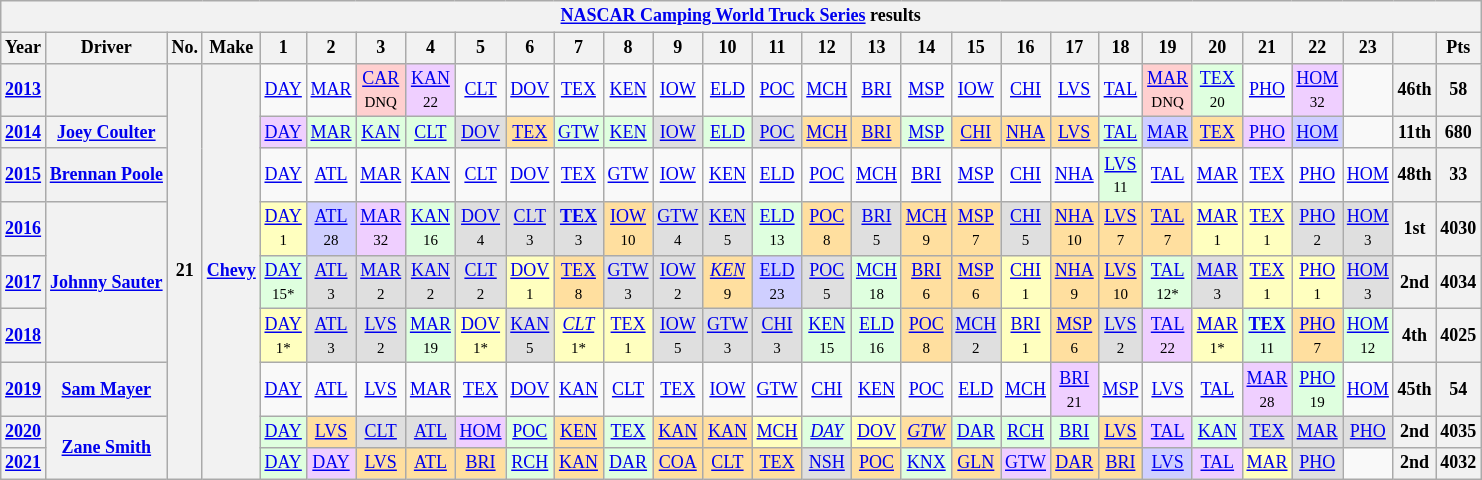<table class="wikitable mw-collapsible mw-collapsed" style="text-align:center; font-size:75%">
<tr>
<th colspan="45"><a href='#'>NASCAR Camping World Truck Series</a> results</th>
</tr>
<tr>
<th>Year</th>
<th>Driver</th>
<th>No.</th>
<th>Make</th>
<th>1</th>
<th>2</th>
<th>3</th>
<th>4</th>
<th>5</th>
<th>6</th>
<th>7</th>
<th>8</th>
<th>9</th>
<th>10</th>
<th>11</th>
<th>12</th>
<th>13</th>
<th>14</th>
<th>15</th>
<th>16</th>
<th>17</th>
<th>18</th>
<th>19</th>
<th>20</th>
<th>21</th>
<th>22</th>
<th>23</th>
<th></th>
<th>Pts</th>
</tr>
<tr>
<th><a href='#'>2013</a></th>
<th></th>
<th rowspan=9>21</th>
<th rowspan=9><a href='#'>Chevy</a></th>
<td><a href='#'>DAY</a></td>
<td><a href='#'>MAR</a></td>
<td style="background:#FFCFCF;"><a href='#'>CAR</a><br><small>DNQ</small></td>
<td style="background:#EFCFFF;"><a href='#'>KAN</a><br><small>22</small></td>
<td><a href='#'>CLT</a></td>
<td><a href='#'>DOV</a></td>
<td><a href='#'>TEX</a></td>
<td><a href='#'>KEN</a></td>
<td><a href='#'>IOW</a></td>
<td><a href='#'>ELD</a></td>
<td><a href='#'>POC</a></td>
<td><a href='#'>MCH</a></td>
<td><a href='#'>BRI</a></td>
<td><a href='#'>MSP</a></td>
<td><a href='#'>IOW</a></td>
<td><a href='#'>CHI</a></td>
<td><a href='#'>LVS</a></td>
<td><a href='#'>TAL</a></td>
<td style="background:#FFCFCF;"><a href='#'>MAR</a><br><small>DNQ</small></td>
<td style="background:#DFFFDF;"><a href='#'>TEX</a><br><small>20</small></td>
<td><a href='#'>PHO</a></td>
<td style="background:#EFCFFF;"><a href='#'>HOM</a><br><small>32</small></td>
<td></td>
<th>46th</th>
<th>58</th>
</tr>
<tr>
<th><a href='#'>2014</a></th>
<th><a href='#'>Joey Coulter</a></th>
<td style="background:#EFCFFF;"><a href='#'>DAY</a><br></td>
<td style="background:#DFFFDF;"><a href='#'>MAR</a><br></td>
<td style="background:#DFFFDF;"><a href='#'>KAN</a><br></td>
<td style="background:#DFFFDF;"><a href='#'>CLT</a><br></td>
<td style="background:#DFDFDF;"><a href='#'>DOV</a><br></td>
<td style="background:#FFDF9F;"><a href='#'>TEX</a><br></td>
<td style="background:#DFFFDF;"><a href='#'>GTW</a><br></td>
<td style="background:#DFFFDF;"><a href='#'>KEN</a><br></td>
<td style="background:#DFDFDF;"><a href='#'>IOW</a><br></td>
<td style="background:#DFFFDF;"><a href='#'>ELD</a><br></td>
<td style="background:#DFDFDF;"><a href='#'>POC</a><br></td>
<td style="background:#FFDF9F;"><a href='#'>MCH</a><br></td>
<td style="background:#FFDF9F;"><a href='#'>BRI</a><br></td>
<td style="background:#DFFFDF;"><a href='#'>MSP</a><br></td>
<td style="background:#FFDF9F;"><a href='#'>CHI</a><br></td>
<td style="background:#FFDF9F;"><a href='#'>NHA</a><br></td>
<td style="background:#FFDF9F;"><a href='#'>LVS</a><br></td>
<td style="background:#DFFFDF;"><a href='#'>TAL</a><br></td>
<td style="background:#CFCFFF;"><a href='#'>MAR</a><br></td>
<td style="background:#FFDF9F;"><a href='#'>TEX</a><br></td>
<td style="background:#EFCFFF;"><a href='#'>PHO</a><br></td>
<td style="background:#CFCFFF;"><a href='#'>HOM</a><br></td>
<td></td>
<th>11th</th>
<th>680</th>
</tr>
<tr>
<th><a href='#'>2015</a></th>
<th><a href='#'>Brennan Poole</a></th>
<td><a href='#'>DAY</a></td>
<td><a href='#'>ATL</a></td>
<td><a href='#'>MAR</a></td>
<td><a href='#'>KAN</a></td>
<td><a href='#'>CLT</a></td>
<td><a href='#'>DOV</a></td>
<td><a href='#'>TEX</a></td>
<td><a href='#'>GTW</a></td>
<td><a href='#'>IOW</a></td>
<td><a href='#'>KEN</a></td>
<td><a href='#'>ELD</a></td>
<td><a href='#'>POC</a></td>
<td><a href='#'>MCH</a></td>
<td><a href='#'>BRI</a></td>
<td><a href='#'>MSP</a></td>
<td><a href='#'>CHI</a></td>
<td><a href='#'>NHA</a></td>
<td style="background:#DFFFDF;"><a href='#'>LVS</a><br><small>11</small></td>
<td><a href='#'>TAL</a></td>
<td><a href='#'>MAR</a></td>
<td><a href='#'>TEX</a></td>
<td><a href='#'>PHO</a></td>
<td><a href='#'>HOM</a></td>
<th>48th</th>
<th>33</th>
</tr>
<tr>
<th><a href='#'>2016</a></th>
<th rowspan=3><a href='#'>Johnny Sauter</a></th>
<td style="background:#FFFFBF;"><a href='#'>DAY</a><br><small>1</small></td>
<td style="background:#CFCFFF;"><a href='#'>ATL</a><br><small>28</small></td>
<td style="background:#EFCFFF;"><a href='#'>MAR</a><br><small>32</small></td>
<td style="background:#DFFFDF;"><a href='#'>KAN</a><br><small>16</small></td>
<td style="background:#DFDFDF;"><a href='#'>DOV</a><br><small>4</small></td>
<td style="background:#DFDFDF;"><a href='#'>CLT</a><br><small>3</small></td>
<td style="background:#DFDFDF;"><strong><a href='#'>TEX</a></strong><br><small>3</small></td>
<td style="background:#FFDF9F;"><a href='#'>IOW</a><br><small>10</small></td>
<td style="background:#DFDFDF;"><a href='#'>GTW</a><br><small>4</small></td>
<td style="background:#DFDFDF;"><a href='#'>KEN</a><br><small>5</small></td>
<td style="background:#DFFFDF;"><a href='#'>ELD</a><br><small>13</small></td>
<td style="background:#FFDF9F;"><a href='#'>POC</a><br><small>8</small></td>
<td style="background:#DFDFDF;"><a href='#'>BRI</a><br><small>5</small></td>
<td style="background:#FFDF9F;"><a href='#'>MCH</a><br><small>9</small></td>
<td style="background:#FFDF9F;"><a href='#'>MSP</a><br><small>7</small></td>
<td style="background:#DFDFDF;"><a href='#'>CHI</a><br><small>5</small></td>
<td style="background:#FFDF9F;"><a href='#'>NHA</a><br><small>10</small></td>
<td style="background:#FFDF9F;"><a href='#'>LVS</a><br><small>7</small></td>
<td style="background:#FFDF9F;"><a href='#'>TAL</a><br><small>7</small></td>
<td style="background:#FFFFBF;"><a href='#'>MAR</a><br><small>1</small></td>
<td style="background:#FFFFBF;"><a href='#'>TEX</a><br><small>1</small></td>
<td style="background:#DFDFDF;"><a href='#'>PHO</a><br><small>2</small></td>
<td style="background:#DFDFDF;"><a href='#'>HOM</a><br><small>3</small></td>
<th>1st</th>
<th>4030</th>
</tr>
<tr>
<th><a href='#'>2017</a></th>
<td style="background:#DFFFDF;"><a href='#'>DAY</a><br><small>15*</small></td>
<td style="background:#DFDFDF;"><a href='#'>ATL</a><br><small>3</small></td>
<td style="background:#DFDFDF;"><a href='#'>MAR</a><br><small>2</small></td>
<td style="background:#DFDFDF;"><a href='#'>KAN</a><br><small>2</small></td>
<td style="background:#DFDFDF;"><a href='#'>CLT</a><br><small>2</small></td>
<td style="background:#FFFFBF;"><a href='#'>DOV</a><br><small>1</small></td>
<td style="background:#FFDF9F;"><a href='#'>TEX</a><br><small>8</small></td>
<td style="background:#DFDFDF;"><a href='#'>GTW</a><br><small>3</small></td>
<td style="background:#DFDFDF;"><a href='#'>IOW</a><br><small>2</small></td>
<td style="background:#FFDF9F;"><em><a href='#'>KEN</a></em><br><small>9</small></td>
<td style="background:#CFCFFF;"><a href='#'>ELD</a><br><small>23</small></td>
<td style="background:#DFDFDF;"><a href='#'>POC</a><br><small>5</small></td>
<td style="background:#DFFFDF;"><a href='#'>MCH</a><br><small>18</small></td>
<td style="background:#FFDF9F;"><a href='#'>BRI</a><br><small>6</small></td>
<td style="background:#FFDF9F;"><a href='#'>MSP</a><br><small>6</small></td>
<td style="background:#FFFFBF;"><a href='#'>CHI</a><br><small>1</small></td>
<td style="background:#FFDF9F;"><a href='#'>NHA</a><br><small>9</small></td>
<td style="background:#FFDF9F;"><a href='#'>LVS</a><br><small>10</small></td>
<td style="background:#DFFFDF;"><a href='#'>TAL</a><br><small>12*</small></td>
<td style="background:#DFDFDF;"><a href='#'>MAR</a><br><small>3</small></td>
<td style="background:#FFFFBF;"><a href='#'>TEX</a><br><small>1</small></td>
<td style="background:#FFFFBF;"><a href='#'>PHO</a><br><small>1</small></td>
<td style="background:#DFDFDF;"><a href='#'>HOM</a><br><small>3</small></td>
<th>2nd</th>
<th>4034</th>
</tr>
<tr>
<th><a href='#'>2018</a></th>
<td style="background:#FFFFBF;"><a href='#'>DAY</a><br><small>1*</small></td>
<td style="background:#DFDFDF;"><a href='#'>ATL</a><br><small>3</small></td>
<td style="background:#DFDFDF;"><a href='#'>LVS</a><br><small>2</small></td>
<td style="background:#DFFFDF;"><a href='#'>MAR</a><br><small>19</small></td>
<td style="background:#FFFFBF;"><a href='#'>DOV</a><br><small>1*</small></td>
<td style="background:#DFDFDF;"><a href='#'>KAN</a><br><small>5</small></td>
<td style="background:#FFFFBF;"><em><a href='#'>CLT</a></em><br><small>1*</small></td>
<td style="background:#FFFFBF;"><a href='#'>TEX</a><br><small>1</small></td>
<td style="background:#DFDFDF;"><a href='#'>IOW</a><br><small>5</small></td>
<td style="background:#DFDFDF;"><a href='#'>GTW</a><br><small>3</small></td>
<td style="background:#DFDFDF;"><a href='#'>CHI</a><br><small>3</small></td>
<td style="background:#DFFFDF;"><a href='#'>KEN</a><br><small>15</small></td>
<td style="background:#DFFFDF;"><a href='#'>ELD</a><br><small>16</small></td>
<td style="background:#FFDF9F;"><a href='#'>POC</a><br><small>8</small></td>
<td style="background:#DFDFDF;"><a href='#'>MCH</a><br><small>2</small></td>
<td style="background:#FFFFBF;"><a href='#'>BRI</a><br><small>1</small></td>
<td style="background:#FFDF9F;"><a href='#'>MSP</a><br><small>6</small></td>
<td style="background:#DFDFDF;"><a href='#'>LVS</a><br><small>2</small></td>
<td style="background:#EFCFFF;"><a href='#'>TAL</a><br><small>22</small></td>
<td style="background:#FFFFBF;"><a href='#'>MAR</a><br><small>1*</small></td>
<td style="background:#DFFFDF;"><strong><a href='#'>TEX</a></strong><br><small>11</small></td>
<td style="background:#FFDF9F;"><a href='#'>PHO</a><br><small>7</small></td>
<td style="background:#DFFFDF;"><a href='#'>HOM</a><br><small>12</small></td>
<th>4th</th>
<th>4025</th>
</tr>
<tr>
<th><a href='#'>2019</a></th>
<th><a href='#'>Sam Mayer</a></th>
<td><a href='#'>DAY</a></td>
<td><a href='#'>ATL</a></td>
<td><a href='#'>LVS</a></td>
<td><a href='#'>MAR</a></td>
<td><a href='#'>TEX</a></td>
<td><a href='#'>DOV</a></td>
<td><a href='#'>KAN</a></td>
<td><a href='#'>CLT</a></td>
<td><a href='#'>TEX</a></td>
<td><a href='#'>IOW</a></td>
<td><a href='#'>GTW</a></td>
<td><a href='#'>CHI</a></td>
<td><a href='#'>KEN</a></td>
<td><a href='#'>POC</a></td>
<td><a href='#'>ELD</a></td>
<td><a href='#'>MCH</a></td>
<td style="background:#EFCFFF;"><a href='#'>BRI</a><br><small>21</small></td>
<td><a href='#'>MSP</a></td>
<td><a href='#'>LVS</a></td>
<td><a href='#'>TAL</a></td>
<td style="background:#EFCFFF;"><a href='#'>MAR</a><br><small>28</small></td>
<td style="background:#DFFFDF;"><a href='#'>PHO</a><br><small>19</small></td>
<td><a href='#'>HOM</a></td>
<th>45th</th>
<th>54</th>
</tr>
<tr>
<th><a href='#'>2020</a></th>
<th rowspan=2><a href='#'>Zane Smith</a></th>
<td style="background:#DFFFDF;"><a href='#'>DAY</a><br></td>
<td style="background:#FFDF9F;"><a href='#'>LVS</a><br></td>
<td style="background:#DFDFDF;"><a href='#'>CLT</a><br></td>
<td style="background:#DFDFDF;"><a href='#'>ATL</a><br></td>
<td style="background:#EFCFFF;"><a href='#'>HOM</a><br></td>
<td style="background:#DFFFDF;"><a href='#'>POC</a><br></td>
<td style="background:#FFDF9F;"><a href='#'>KEN</a><br></td>
<td style="background:#DFFFDF;"><a href='#'>TEX</a><br></td>
<td style="background:#FFDF9F;"><a href='#'>KAN</a><br></td>
<td style="background:#FFDF9F;"><a href='#'>KAN</a><br></td>
<td style="background:#FFFFBF;"><a href='#'>MCH</a><br></td>
<td style="background:#DFFFDF;"><em><a href='#'>DAY</a></em><br></td>
<td style="background:#FFFFBF;"><a href='#'>DOV</a><br></td>
<td style="background:#FFDF9F;"><em><a href='#'>GTW</a></em><br></td>
<td style="background:#DFFFDF;"><a href='#'>DAR</a><br></td>
<td style="background:#DFFFDF;"><a href='#'>RCH</a><br></td>
<td style="background:#DFFFDF;"><a href='#'>BRI</a><br></td>
<td style="background:#FFDF9F;"><a href='#'>LVS</a><br></td>
<td style="background:#EFCFFF;"><a href='#'>TAL</a><br></td>
<td style="background:#DFFFDF;"><a href='#'>KAN</a><br></td>
<td style="background:#DFDFDF;"><a href='#'>TEX</a><br></td>
<td style="background:#DFDFDF;"><a href='#'>MAR</a><br></td>
<td style="background:#DFDFDF;"><a href='#'>PHO</a><br></td>
<th>2nd</th>
<th>4035</th>
</tr>
<tr>
<th><a href='#'>2021</a></th>
<td style="background:#DFFFDF;"><a href='#'>DAY</a><br></td>
<td style="background:#EFCFFF;"><a href='#'>DAY</a><br></td>
<td style="background:#FFDF9F;"><a href='#'>LVS</a><br></td>
<td style="background:#FFDF9F;"><a href='#'>ATL</a><br></td>
<td style="background:#FFDF9F;"><a href='#'>BRI</a><br></td>
<td style="background:#DFFFDF;"><a href='#'>RCH</a><br></td>
<td style="background:#FFDF9F;"><a href='#'>KAN</a><br></td>
<td style="background:#DFFFDF;"><a href='#'>DAR</a><br></td>
<td style="background:#FFDF9F;"><a href='#'>COA</a><br></td>
<td style="background:#FFDF9F;"><a href='#'>CLT</a><br></td>
<td style="background:#FFDF9F;"><a href='#'>TEX</a><br></td>
<td style="background:#DFDFDF;"><a href='#'>NSH</a><br></td>
<td style="background:#FFDF9F;"><a href='#'>POC</a><br></td>
<td style="background:#DFFFDF;"><a href='#'>KNX</a><br></td>
<td style="background:#FFDF9F;"><a href='#'>GLN</a><br></td>
<td style="background:#EFCFFF;"><a href='#'>GTW</a><br></td>
<td style="background:#FFDF9F;"><a href='#'>DAR</a><br></td>
<td style="background:#FFDF9F;"><a href='#'>BRI</a><br></td>
<td style="background:#CFCFFF;"><a href='#'>LVS</a><br></td>
<td style="background:#EFCFFF;"><a href='#'>TAL</a><br></td>
<td style="background:#FFFFBF;"><a href='#'>MAR</a><br></td>
<td style="background:#DFDFDF"><a href='#'>PHO</a><br></td>
<td></td>
<th>2nd</th>
<th>4032</th>
</tr>
</table>
